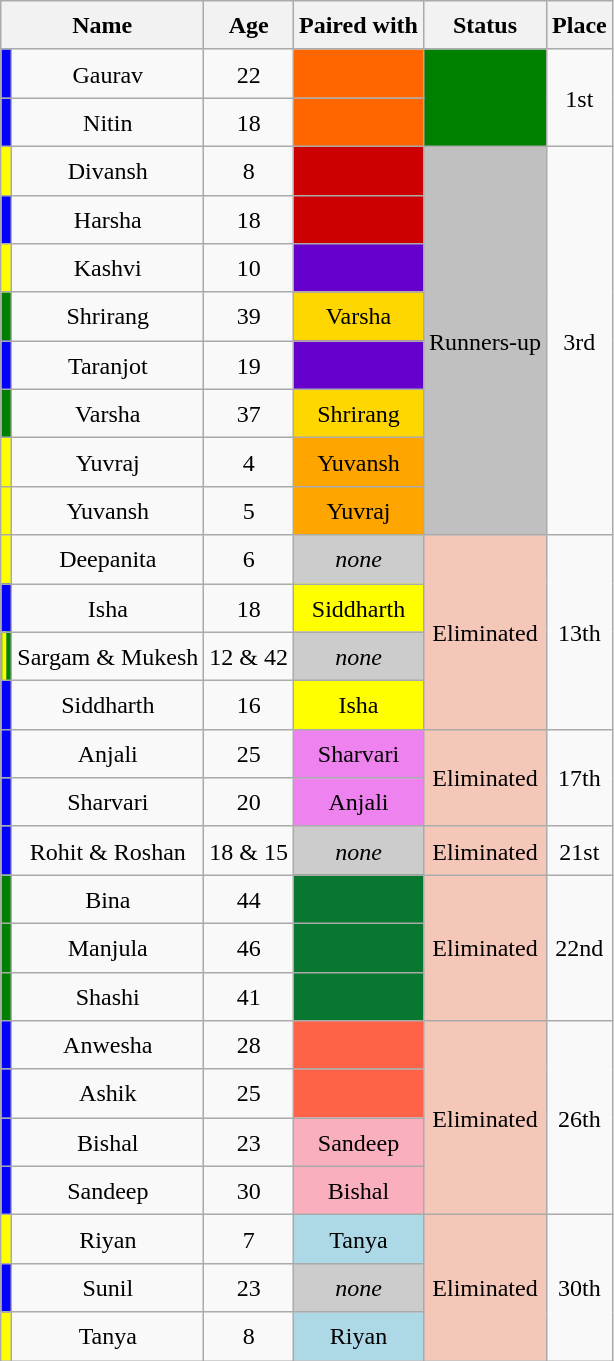<table class="wikitable sortable" style=" text-align:center; font-size:100%;  line-height:25px; width:auto;">
<tr>
<th colspan="2">Name</th>
<th>Age</th>
<th>Paired with</th>
<th>Status</th>
<th>Place</th>
</tr>
<tr>
<td bgcolor="blue"></td>
<td>Gaurav</td>
<td>22</td>
<td style="background:#f60"></td>
<td rowspan="2" style="background:green;"></td>
<td rowspan="2">1st</td>
</tr>
<tr>
<td bgcolor="blue"></td>
<td>Nitin</td>
<td>18</td>
<td style="background:#f60"></td>
</tr>
<tr>
<td bgcolor="yellow"></td>
<td>Divansh</td>
<td>8</td>
<td style="background:#c00"></td>
<td rowspan="8" style="background: silver;">Runners-up<br></td>
<td rowspan="8">3rd</td>
</tr>
<tr>
<td bgcolor="blue"></td>
<td>Harsha</td>
<td>18</td>
<td style="background:#c00"></td>
</tr>
<tr>
<td bgcolor="yellow"></td>
<td>Kashvi</td>
<td>10</td>
<td style="background:#60c"></td>
</tr>
<tr>
<td bgcolor="green"></td>
<td>Shrirang</td>
<td>39</td>
<td bgcolor="gold">Varsha</td>
</tr>
<tr>
<td bgcolor="blue"></td>
<td>Taranjot</td>
<td>19</td>
<td style="background:#60c"></td>
</tr>
<tr>
<td bgcolor="green"></td>
<td>Varsha</td>
<td>37</td>
<td bgcolor="gold">Shrirang</td>
</tr>
<tr>
<td bgcolor="yellow"></td>
<td>Yuvraj</td>
<td>4</td>
<td bgcolor="orange">Yuvansh</td>
</tr>
<tr>
<td bgcolor="yellow"></td>
<td>Yuvansh</td>
<td>5</td>
<td bgcolor="orange">Yuvraj</td>
</tr>
<tr>
<td bgcolor="yellow"></td>
<td>Deepanita</td>
<td>6</td>
<td bgcolor="#ccc"><em>none</em></td>
<td rowspan="4" style="background:#f4c7b8;; text-align:center;">Eliminated <br></td>
<td rowspan="4">13th</td>
</tr>
<tr>
<td bgcolor="blue"></td>
<td>Isha</td>
<td>18</td>
<td bgcolor="yellow">Siddharth</td>
</tr>
<tr>
<td style="background-image: linear-gradient(to right, yellow 50%, green 50%);"></td>
<td>Sargam & Mukesh</td>
<td>12 & 42</td>
<td bgcolor="#ccc"><em>none</em></td>
</tr>
<tr>
<td bgcolor="blue"></td>
<td>Siddharth</td>
<td>16</td>
<td bgcolor="yellow">Isha</td>
</tr>
<tr>
<td bgcolor="blue"></td>
<td>Anjali</td>
<td>25</td>
<td style="background:violet">Sharvari</td>
<td rowspan="2" style="background:#f4c7b8;; text-align:center;">Eliminated <br></td>
<td rowspan="2">17th</td>
</tr>
<tr>
<td bgcolor="blue"></td>
<td>Sharvari</td>
<td>20</td>
<td style="background: violet">Anjali</td>
</tr>
<tr>
<td style="background-image: linear-gradient(to right, blue 50%, blue 50%);"></td>
<td>Rohit & Roshan</td>
<td>18 & 15</td>
<td bgcolor="#ccc"><em>none</em></td>
<td style="background:#f4c7b8;; text-align:center;">Eliminated <br></td>
<td>21st</td>
</tr>
<tr>
<td bgcolor="green"></td>
<td>Bina</td>
<td>44</td>
<td style="background:#087830"></td>
<td rowspan="3" style="background:#f4c7b8;; text-align:center;">Eliminated <br></td>
<td rowspan="3">22nd</td>
</tr>
<tr>
<td bgcolor="green"></td>
<td>Manjula</td>
<td>46</td>
<td style="background:#087830"></td>
</tr>
<tr>
<td bgcolor="green"></td>
<td>Shashi</td>
<td>41</td>
<td style="background:#087830"></td>
</tr>
<tr>
<td bgcolor="blue"></td>
<td>Anwesha</td>
<td>28</td>
<td bgcolor="tomato"></td>
<td rowspan="4" style="background:#f4c7b8;; text-align:center;">Eliminated<br></td>
<td rowspan="4">26th</td>
</tr>
<tr>
<td bgcolor="blue"></td>
<td>Ashik</td>
<td>25</td>
<td bgcolor="tomato"></td>
</tr>
<tr>
<td bgcolor="blue"></td>
<td>Bishal</td>
<td>23</td>
<td style="background:#FAAFBE">Sandeep</td>
</tr>
<tr>
<td bgcolor="blue"></td>
<td>Sandeep</td>
<td>30</td>
<td style="background:#FAAFBE">Bishal</td>
</tr>
<tr>
<td bgcolor="yellow"></td>
<td>Riyan</td>
<td>7</td>
<td bgcolor="lightblue">Tanya</td>
<td rowspan="3" style="background:#f4c7b8;; text-align:center;">Eliminated <br></td>
<td rowspan="3">30th</td>
</tr>
<tr>
<td bgcolor="blue"></td>
<td>Sunil</td>
<td>23</td>
<td bgcolor="#ccc"><em>none</em></td>
</tr>
<tr>
<td bgcolor="yellow"></td>
<td>Tanya</td>
<td>8</td>
<td bgcolor="lightblue">Riyan</td>
</tr>
</table>
